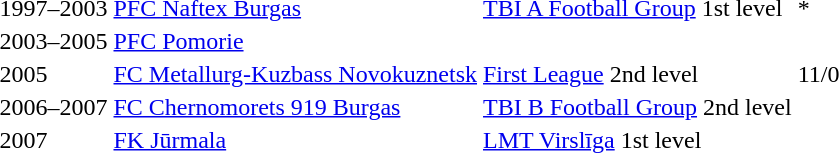<table>
<tr>
<td>1997–2003</td>
<td><a href='#'>PFC Naftex Burgas</a></td>
<td><a href='#'>TBI A Football Group</a> 1st level</td>
<td>*</td>
</tr>
<tr>
<td>2003–2005</td>
<td><a href='#'>PFC Pomorie</a></td>
<td></td>
<td></td>
</tr>
<tr>
<td>2005</td>
<td><a href='#'>FC Metallurg-Kuzbass Novokuznetsk</a></td>
<td><a href='#'>First League</a> 2nd level</td>
<td>11/0</td>
</tr>
<tr>
<td>2006–2007</td>
<td><a href='#'>FC Chernomorets 919 Burgas</a></td>
<td><a href='#'>TBI B Football Group</a> 2nd level</td>
<td></td>
</tr>
<tr>
<td>2007</td>
<td><a href='#'>FK Jūrmala</a></td>
<td><a href='#'>LMT Virslīga</a> 1st level</td>
<td></td>
</tr>
</table>
